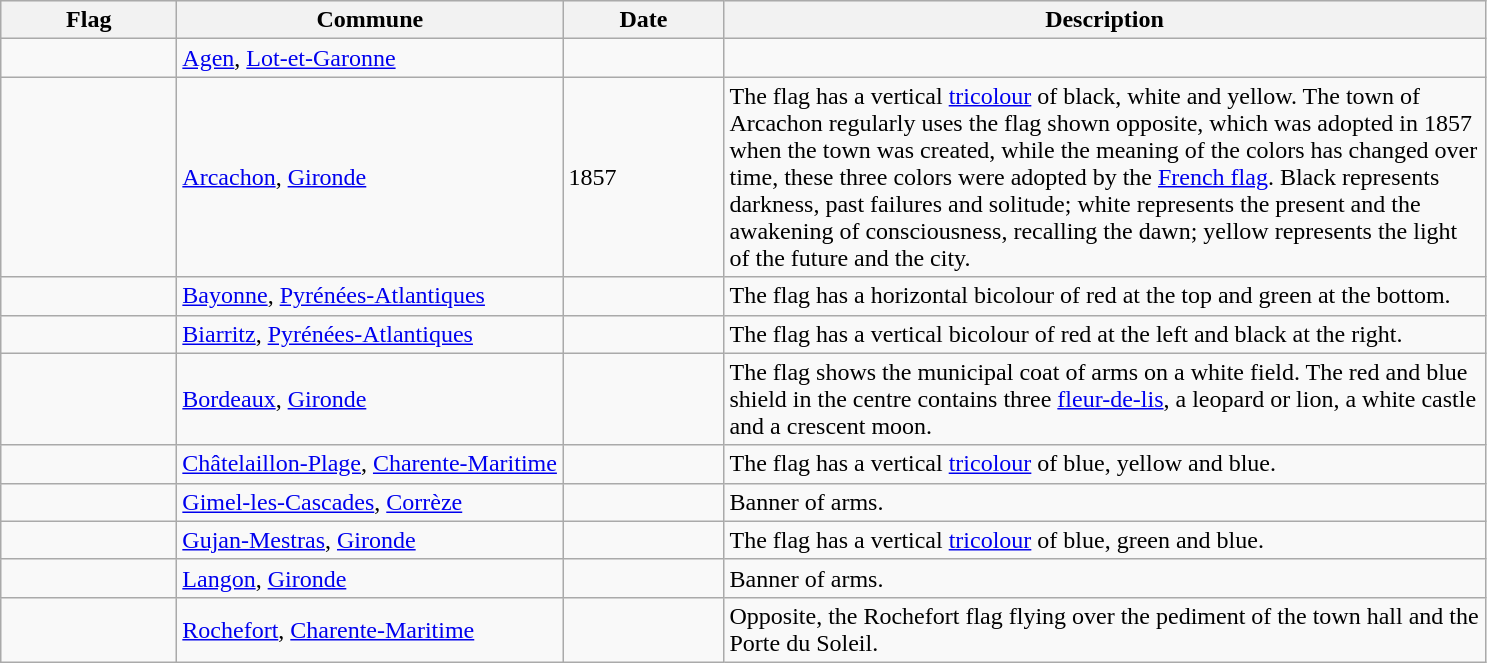<table class="wikitable">
<tr style="background:#efefef;">
<th style="width:110px;">Flag</th>
<th style="width:250px;">Commune</th>
<th style="width:100px;">Date</th>
<th style="width:500px;">Description</th>
</tr>
<tr>
<td></td>
<td><a href='#'>Agen</a>, <a href='#'>Lot-et-Garonne</a></td>
<td></td>
<td></td>
</tr>
<tr>
<td></td>
<td><a href='#'>Arcachon</a>, <a href='#'>Gironde</a></td>
<td>1857</td>
<td>The flag has a vertical <a href='#'>tricolour</a> of black, white and yellow. The town of Arcachon regularly uses the flag shown opposite, which was adopted in 1857 when the town was created, while the meaning of the colors has changed over time, these three colors were adopted by the <a href='#'>French flag</a>. Black represents darkness, past failures and solitude; white represents the present and the awakening of consciousness, recalling the dawn; yellow represents the light of the future and the city.</td>
</tr>
<tr>
<td></td>
<td><a href='#'>Bayonne</a>, <a href='#'>Pyrénées-Atlantiques</a></td>
<td></td>
<td>The flag has a horizontal bicolour of red at the top and green at the bottom.</td>
</tr>
<tr>
<td></td>
<td><a href='#'>Biarritz</a>, <a href='#'>Pyrénées-Atlantiques</a></td>
<td></td>
<td>The flag has a vertical bicolour of red at the left and black at the right.</td>
</tr>
<tr>
<td></td>
<td><a href='#'>Bordeaux</a>, <a href='#'>Gironde</a></td>
<td></td>
<td>The flag shows the municipal coat of arms on a white field. The red and blue shield in the centre contains three <a href='#'>fleur-de-lis</a>, a leopard or lion, a white castle and a crescent moon.</td>
</tr>
<tr>
<td></td>
<td><a href='#'>Châtelaillon-Plage</a>, <a href='#'>Charente-Maritime</a></td>
<td></td>
<td>The flag has a vertical <a href='#'>tricolour</a> of blue, yellow and blue.</td>
</tr>
<tr>
<td></td>
<td><a href='#'>Gimel-les-Cascades</a>, <a href='#'>Corrèze</a></td>
<td></td>
<td>Banner of arms.</td>
</tr>
<tr>
<td></td>
<td><a href='#'>Gujan-Mestras</a>, <a href='#'>Gironde</a></td>
<td></td>
<td>The flag has a vertical <a href='#'>tricolour</a> of blue, green and blue.</td>
</tr>
<tr>
<td></td>
<td><a href='#'>Langon</a>, <a href='#'>Gironde</a></td>
<td></td>
<td>Banner of arms.</td>
</tr>
<tr>
<td></td>
<td><a href='#'>Rochefort</a>, <a href='#'>Charente-Maritime</a></td>
<td></td>
<td>Opposite, the Rochefort flag flying over the pediment of the town hall and the Porte du Soleil.</td>
</tr>
</table>
